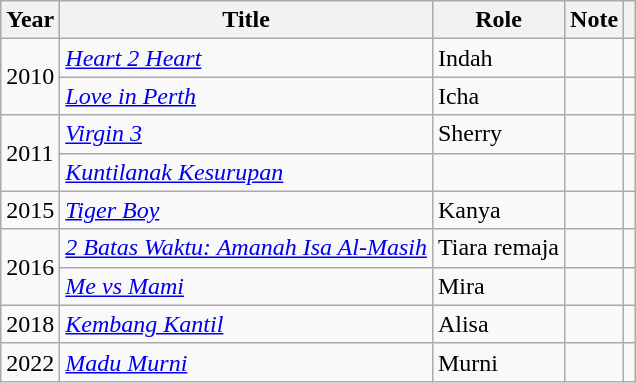<table class="wikitable unsortable">
<tr>
<th>Year</th>
<th>Title</th>
<th>Role</th>
<th>Note</th>
<th></th>
</tr>
<tr>
<td rowspan="2">2010</td>
<td><em><a href='#'>Heart 2 Heart</a></em></td>
<td>Indah</td>
<td></td>
<td align="center"></td>
</tr>
<tr>
<td><em><a href='#'>Love in Perth</a></em></td>
<td>Icha</td>
<td></td>
<td align="center"></td>
</tr>
<tr>
<td rowspan="2">2011</td>
<td><em><a href='#'>Virgin 3</a></em></td>
<td>Sherry</td>
<td></td>
<td align="center"></td>
</tr>
<tr>
<td><em><a href='#'>Kuntilanak Kesurupan</a></em></td>
<td></td>
<td></td>
<td align="center"></td>
</tr>
<tr>
<td>2015</td>
<td><em><a href='#'>Tiger Boy</a></em></td>
<td>Kanya</td>
<td></td>
<td align="center"></td>
</tr>
<tr>
<td rowspan="2">2016</td>
<td><em><a href='#'>2 Batas Waktu: Amanah Isa Al-Masih</a></em></td>
<td>Tiara remaja</td>
<td></td>
<td align="center"></td>
</tr>
<tr>
<td><em><a href='#'>Me vs Mami</a></em></td>
<td>Mira</td>
<td></td>
<td align="center"></td>
</tr>
<tr>
<td>2018</td>
<td><em><a href='#'>Kembang Kantil</a></em></td>
<td>Alisa</td>
<td></td>
<td align="center"></td>
</tr>
<tr>
<td>2022</td>
<td><em><a href='#'>Madu Murni</a></em></td>
<td>Murni</td>
<td></td>
<td align="center"></td>
</tr>
</table>
